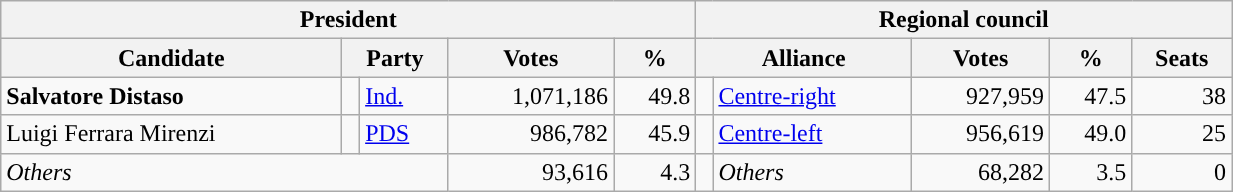<table class="wikitable" style="text-align:right; style="width=65%">
<tr>
<th colspan="5">President</th>
<th colspan="7">Regional council</th>
</tr>
<tr>
<th>Candidate</th>
<th colspan="2">Party</th>
<th>Votes</th>
<th>%</th>
<th colspan="2">Alliance</th>
<th>Votes</th>
<th>%</th>
<th>Seats</th>
</tr>
<tr>
<td style="text-align:left"><strong>Salvatore Distaso</strong></td>
<td></td>
<td style="text-align:left"><a href='#'>Ind.</a></td>
<td>1,071,186</td>
<td>49.8</td>
<td></td>
<td style="text-align:left"><a href='#'>Centre-right</a></td>
<td>927,959</td>
<td>47.5</td>
<td>38</td>
</tr>
<tr>
<td style="text-align:left">Luigi Ferrara Mirenzi</td>
<td></td>
<td style="text-align:left"><a href='#'>PDS</a></td>
<td>986,782</td>
<td>45.9</td>
<td></td>
<td style="text-align:left"><a href='#'>Centre-left</a></td>
<td>956,619</td>
<td>49.0</td>
<td>25</td>
</tr>
<tr>
<td colspan="3" style="text-align:left"><em>Others</em></td>
<td>93,616</td>
<td>4.3</td>
<td></td>
<td style="text-align:left"><em>Others</em></td>
<td>68,282</td>
<td>3.5</td>
<td>0</td>
</tr>
</table>
